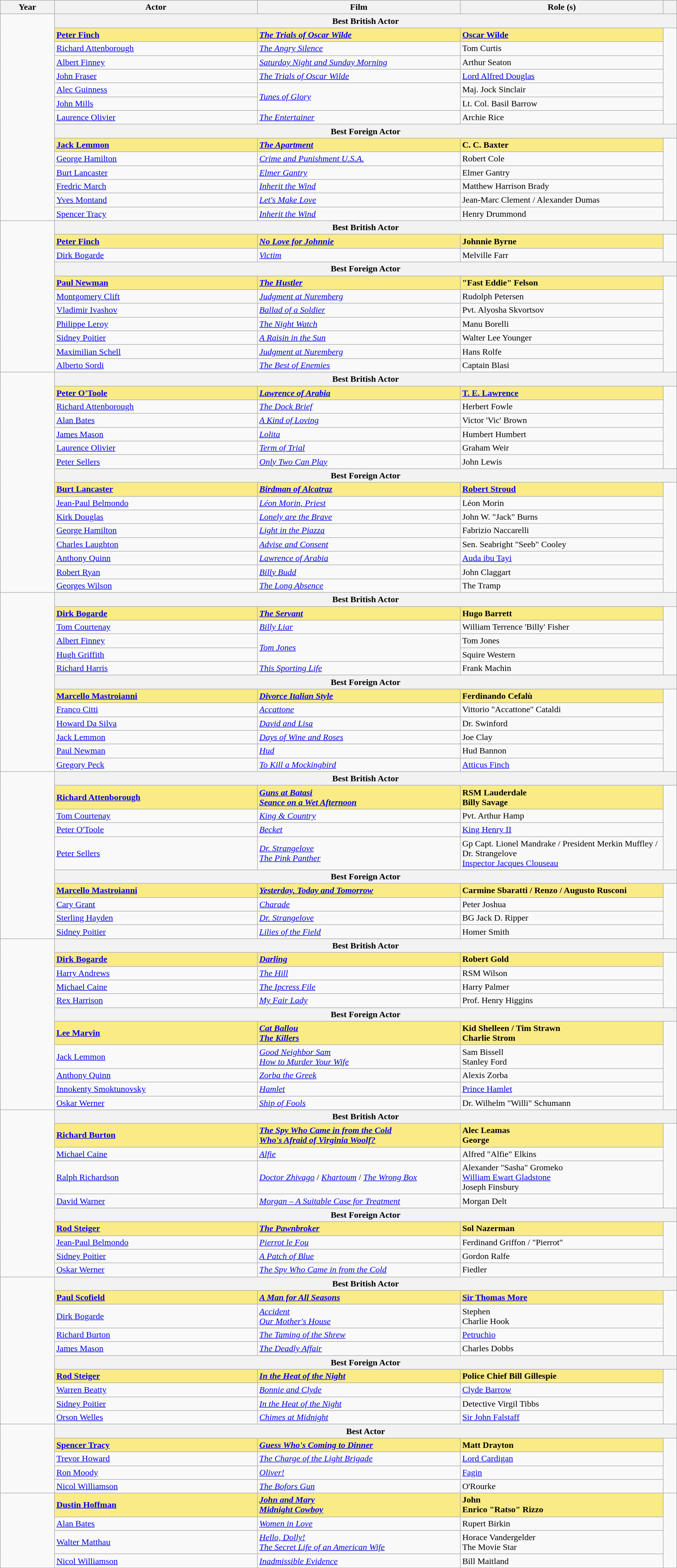<table class="wikitable sortable">
<tr>
<th scope="col" style="width:8%;">Year</th>
<th scope="col" style="width:30%;">Actor</th>
<th scope="col" style="width:30%;">Film</th>
<th scope="col" style="width:30%;">Role (s)</th>
<th scope="col" style="width:2%;" class="unsortable"></th>
</tr>
<tr>
<td rowspan="15"></td>
<th colspan="4">Best British Actor</th>
</tr>
<tr>
<td style="background:#FAEB86"><strong><a href='#'>Peter Finch</a></strong></td>
<td style="background:#FAEB86"><strong><em><a href='#'>The Trials of Oscar Wilde</a></em></strong></td>
<td style="background:#FAEB86"><strong><a href='#'>Oscar Wilde</a></strong></td>
<td rowspan=7></td>
</tr>
<tr>
<td><a href='#'>Richard Attenborough</a></td>
<td><em><a href='#'>The Angry Silence</a></em></td>
<td>Tom Curtis</td>
</tr>
<tr>
<td><a href='#'>Albert Finney</a></td>
<td><em><a href='#'>Saturday Night and Sunday Morning</a></em></td>
<td>Arthur Seaton</td>
</tr>
<tr>
<td><a href='#'>John Fraser</a></td>
<td><em><a href='#'>The Trials of Oscar Wilde</a></em></td>
<td><a href='#'>Lord Alfred Douglas</a></td>
</tr>
<tr>
<td><a href='#'>Alec Guinness</a></td>
<td rowspan="2"><em><a href='#'>Tunes of Glory</a></em></td>
<td>Maj. Jock Sinclair</td>
</tr>
<tr>
<td><a href='#'>John Mills</a></td>
<td>Lt. Col. Basil Barrow</td>
</tr>
<tr>
<td><a href='#'>Laurence Olivier</a></td>
<td><em><a href='#'>The Entertainer</a></em></td>
<td>Archie Rice</td>
</tr>
<tr>
<th colspan="4">Best Foreign Actor</th>
</tr>
<tr>
<td style="background:#FAEB86"><strong><a href='#'>Jack Lemmon</a></strong></td>
<td style="background:#FAEB86"><strong><em><a href='#'>The Apartment</a></em></strong></td>
<td style="background:#FAEB86"><strong>C. C. Baxter </strong></td>
<td rowspan=6></td>
</tr>
<tr>
<td><a href='#'>George Hamilton</a></td>
<td><em><a href='#'>Crime and Punishment U.S.A.</a></em></td>
<td>Robert Cole</td>
</tr>
<tr>
<td><a href='#'>Burt Lancaster</a></td>
<td><em><a href='#'>Elmer Gantry</a></em></td>
<td>Elmer Gantry</td>
</tr>
<tr>
<td><a href='#'>Fredric March</a></td>
<td><em><a href='#'>Inherit the Wind</a></em></td>
<td>Matthew Harrison Brady</td>
</tr>
<tr>
<td><a href='#'>Yves Montand</a></td>
<td><em><a href='#'>Let's Make Love</a></em></td>
<td>Jean-Marc Clement / Alexander Dumas</td>
</tr>
<tr>
<td><a href='#'>Spencer Tracy</a></td>
<td><em><a href='#'>Inherit the Wind</a></em></td>
<td>Henry Drummond</td>
</tr>
<tr>
<td rowspan="11"></td>
<th colspan="4">Best British Actor</th>
</tr>
<tr>
<td style="background:#FAEB86"><strong><a href='#'>Peter Finch</a></strong></td>
<td style="background:#FAEB86"><strong><em><a href='#'>No Love for Johnnie</a></em></strong></td>
<td style="background:#FAEB86"><strong>Johnnie Byrne</strong></td>
<td rowspan=2></td>
</tr>
<tr>
<td><a href='#'>Dirk Bogarde</a></td>
<td><em><a href='#'>Victim</a></em></td>
<td>Melville Farr</td>
</tr>
<tr>
<th colspan="4">Best Foreign Actor</th>
</tr>
<tr>
<td style="background:#FAEB86"><strong><a href='#'>Paul Newman</a></strong></td>
<td style="background:#FAEB86"><strong><em><a href='#'>The Hustler</a></em></strong></td>
<td style="background:#FAEB86"><strong>"Fast Eddie" Felson </strong></td>
<td rowspan=7></td>
</tr>
<tr>
<td><a href='#'>Montgomery Clift</a></td>
<td><em><a href='#'>Judgment at Nuremberg</a></em></td>
<td>Rudolph Petersen</td>
</tr>
<tr>
<td><a href='#'>Vladimir Ivashov</a></td>
<td><em><a href='#'>Ballad of a Soldier</a></em></td>
<td>Pvt. Alyosha Skvortsov</td>
</tr>
<tr>
<td><a href='#'>Philippe Leroy</a></td>
<td><em><a href='#'>The Night Watch</a></em></td>
<td>Manu Borelli</td>
</tr>
<tr>
<td><a href='#'>Sidney Poitier</a></td>
<td><em><a href='#'>A Raisin in the Sun</a></em></td>
<td>Walter Lee Younger</td>
</tr>
<tr>
<td><a href='#'>Maximilian Schell</a></td>
<td><em><a href='#'>Judgment at Nuremberg</a></em></td>
<td>Hans Rolfe</td>
</tr>
<tr>
<td><a href='#'>Alberto Sordi</a></td>
<td><em><a href='#'>The Best of Enemies</a></em></td>
<td>Captain Blasi</td>
</tr>
<tr>
<td rowspan="16"></td>
<th colspan="4">Best British Actor</th>
</tr>
<tr>
<td style="background:#FAEB86"><strong><a href='#'>Peter O'Toole</a></strong></td>
<td style="background:#FAEB86"><strong><em><a href='#'>Lawrence of Arabia</a></em></strong></td>
<td style="background:#FAEB86"><strong><a href='#'>T. E. Lawrence</a> </strong></td>
<td rowspan=6></td>
</tr>
<tr>
<td><a href='#'>Richard Attenborough</a></td>
<td><em><a href='#'>The Dock Brief</a></em></td>
<td>Herbert Fowle</td>
</tr>
<tr>
<td><a href='#'>Alan Bates</a></td>
<td><em><a href='#'>A Kind of Loving</a></em></td>
<td>Victor 'Vic' Brown</td>
</tr>
<tr>
<td><a href='#'>James Mason</a></td>
<td><em><a href='#'>Lolita</a></em></td>
<td>Humbert Humbert</td>
</tr>
<tr>
<td><a href='#'>Laurence Olivier</a></td>
<td><em><a href='#'>Term of Trial</a></em></td>
<td>Graham Weir</td>
</tr>
<tr>
<td><a href='#'>Peter Sellers</a></td>
<td><em><a href='#'>Only Two Can Play</a></em></td>
<td>John Lewis</td>
</tr>
<tr>
<th colspan="4">Best Foreign Actor</th>
</tr>
<tr>
<td style="background:#FAEB86"><strong><a href='#'>Burt Lancaster</a></strong></td>
<td style="background:#FAEB86"><strong><em><a href='#'>Birdman of Alcatraz</a></em></strong></td>
<td style="background:#FAEB86"><strong><a href='#'>Robert Stroud</a> </strong></td>
<td rowspan=8></td>
</tr>
<tr>
<td><a href='#'>Jean-Paul Belmondo</a></td>
<td><em><a href='#'>Léon Morin, Priest</a></em></td>
<td>Léon Morin</td>
</tr>
<tr>
<td><a href='#'>Kirk Douglas</a></td>
<td><em><a href='#'>Lonely are the Brave</a></em></td>
<td>John W. "Jack" Burns</td>
</tr>
<tr>
<td><a href='#'>George Hamilton</a></td>
<td><em><a href='#'>Light in the Piazza</a></em></td>
<td>Fabrizio Naccarelli</td>
</tr>
<tr>
<td><a href='#'>Charles Laughton</a></td>
<td><em><a href='#'>Advise and Consent</a></em></td>
<td>Sen. Seabright "Seeb" Cooley</td>
</tr>
<tr>
<td><a href='#'>Anthony Quinn</a></td>
<td><em><a href='#'>Lawrence of Arabia</a></em></td>
<td><a href='#'>Auda ibu Tayi</a></td>
</tr>
<tr>
<td><a href='#'>Robert Ryan</a></td>
<td><em><a href='#'>Billy Budd</a></em></td>
<td>John Claggart</td>
</tr>
<tr>
<td><a href='#'>Georges Wilson</a></td>
<td><em><a href='#'>The Long Absence</a></em></td>
<td>The Tramp</td>
</tr>
<tr>
<td rowspan="13"></td>
<th colspan="4">Best British Actor</th>
</tr>
<tr>
<td style="background:#FAEB86"><strong><a href='#'>Dirk Bogarde</a></strong></td>
<td style="background:#FAEB86"><strong><em><a href='#'>The Servant</a></em></strong></td>
<td style="background:#FAEB86"><strong>Hugo Barrett</strong></td>
<td rowspan=5></td>
</tr>
<tr>
<td><a href='#'>Tom Courtenay</a></td>
<td><em><a href='#'>Billy Liar</a></em></td>
<td>William Terrence 'Billy' Fisher</td>
</tr>
<tr>
<td><a href='#'>Albert Finney</a></td>
<td rowspan="2"><em><a href='#'>Tom Jones</a></em></td>
<td>Tom Jones</td>
</tr>
<tr>
<td><a href='#'>Hugh Griffith</a></td>
<td>Squire Western</td>
</tr>
<tr>
<td><a href='#'>Richard Harris</a></td>
<td><em><a href='#'>This Sporting Life</a></em></td>
<td>Frank Machin</td>
</tr>
<tr>
<th colspan="4">Best Foreign Actor</th>
</tr>
<tr>
<td style="background:#FAEB86"><strong><a href='#'>Marcello Mastroianni</a></strong></td>
<td style="background:#FAEB86"><strong><em><a href='#'>Divorce Italian Style</a></em></strong></td>
<td style="background:#FAEB86"><strong>Ferdinando Cefalù </strong></td>
<td rowspan=6></td>
</tr>
<tr>
<td><a href='#'>Franco Citti</a></td>
<td><em><a href='#'>Accattone</a></em></td>
<td>Vittorio "Accattone" Cataldi</td>
</tr>
<tr>
<td><a href='#'>Howard Da Silva</a></td>
<td><em><a href='#'>David and Lisa</a></em></td>
<td>Dr. Swinford</td>
</tr>
<tr>
<td><a href='#'>Jack Lemmon</a></td>
<td><em><a href='#'>Days of Wine and Roses</a></em></td>
<td>Joe Clay</td>
</tr>
<tr>
<td><a href='#'>Paul Newman</a></td>
<td><em><a href='#'>Hud</a></em></td>
<td>Hud Bannon</td>
</tr>
<tr>
<td><a href='#'>Gregory Peck</a></td>
<td><em><a href='#'>To Kill a Mockingbird</a></em></td>
<td><a href='#'>Atticus Finch</a></td>
</tr>
<tr>
<td rowspan="10"></td>
<th colspan="4">Best British Actor</th>
</tr>
<tr>
<td style="background:#FAEB86"><strong><a href='#'>Richard Attenborough</a> </strong></td>
<td style="background:#FAEB86"><strong><em><a href='#'>Guns at Batasi</a></em></strong> <br> <strong><em><a href='#'>Seance on a Wet Afternoon</a></em></strong></td>
<td style="background:#FAEB86"><strong>RSM Lauderdale</strong> <br> <strong>Billy Savage</strong></td>
<td rowspan=4></td>
</tr>
<tr>
<td><a href='#'>Tom Courtenay</a></td>
<td><em><a href='#'>King & Country</a></em></td>
<td>Pvt. Arthur Hamp</td>
</tr>
<tr>
<td><a href='#'>Peter O'Toole</a></td>
<td><em><a href='#'>Becket</a></em></td>
<td><a href='#'>King Henry II</a></td>
</tr>
<tr>
<td><a href='#'>Peter Sellers</a> </td>
<td><em><a href='#'>Dr. Strangelove</a></em> <br> <em><a href='#'>The Pink Panther</a></em></td>
<td>Gp Capt. Lionel Mandrake / President Merkin Muffley / Dr. Strangelove <br> <a href='#'>Inspector Jacques Clouseau</a></td>
</tr>
<tr>
<th colspan="4">Best Foreign Actor</th>
</tr>
<tr>
<td style="background:#FAEB86"><strong><a href='#'>Marcello Mastroianni</a></strong></td>
<td style="background:#FAEB86"><strong><em><a href='#'>Yesterday, Today and Tomorrow</a></em></strong></td>
<td style="background:#FAEB86"><strong>Carmine Sbaratti / Renzo / Augusto Rusconi</strong></td>
<td rowspan=4></td>
</tr>
<tr>
<td><a href='#'>Cary Grant</a></td>
<td><em><a href='#'>Charade</a></em></td>
<td>Peter Joshua</td>
</tr>
<tr>
<td><a href='#'>Sterling Hayden</a></td>
<td><em><a href='#'>Dr. Strangelove</a></em></td>
<td>BG Jack D. Ripper</td>
</tr>
<tr>
<td><a href='#'>Sidney Poitier</a></td>
<td><em><a href='#'>Lilies of the Field</a></em></td>
<td>Homer Smith</td>
</tr>
<tr>
<td rowspan="11"></td>
<th colspan="4">Best British Actor</th>
</tr>
<tr>
<td style="background:#FAEB86"><strong><a href='#'>Dirk Bogarde</a></strong></td>
<td style="background:#FAEB86"><strong><em><a href='#'>Darling</a></em></strong></td>
<td style="background:#FAEB86"><strong>Robert Gold</strong></td>
<td rowspan=4></td>
</tr>
<tr>
<td><a href='#'>Harry Andrews</a></td>
<td><em><a href='#'>The Hill</a></em></td>
<td>RSM Wilson</td>
</tr>
<tr>
<td><a href='#'>Michael Caine</a></td>
<td><em><a href='#'>The Ipcress File</a></em></td>
<td>Harry Palmer</td>
</tr>
<tr>
<td><a href='#'>Rex Harrison</a></td>
<td><em><a href='#'>My Fair Lady</a></em></td>
<td>Prof. Henry Higgins</td>
</tr>
<tr>
<th colspan="4">Best Foreign Actor</th>
</tr>
<tr>
<td style="background:#FAEB86"><strong><a href='#'>Lee Marvin</a> </strong></td>
<td style="background:#FAEB86"><strong><em><a href='#'>Cat Ballou</a></em></strong> <br> <strong><em><a href='#'>The Killers</a></em></strong></td>
<td style="background:#FAEB86"><strong>Kid Shelleen / Tim Strawn</strong> <br> <strong>Charlie Strom</strong></td>
<td rowspan=5></td>
</tr>
<tr>
<td><a href='#'>Jack Lemmon</a> </td>
<td><em><a href='#'>Good Neighbor Sam</a></em> <br> <em><a href='#'>How to Murder Your Wife</a></em></td>
<td>Sam Bissell <br> Stanley Ford</td>
</tr>
<tr>
<td><a href='#'>Anthony Quinn</a></td>
<td><em><a href='#'>Zorba the Greek</a></em></td>
<td>Alexis Zorba</td>
</tr>
<tr>
<td><a href='#'>Innokenty Smoktunovsky</a></td>
<td><em><a href='#'>Hamlet</a></em></td>
<td><a href='#'>Prince Hamlet</a></td>
</tr>
<tr>
<td><a href='#'>Oskar Werner</a></td>
<td><em><a href='#'>Ship of Fools</a></em></td>
<td>Dr. Wilhelm "Willi" Schumann</td>
</tr>
<tr>
<td rowspan="10"></td>
<th colspan="4">Best British Actor</th>
</tr>
<tr>
<td style="background:#FAEB86"><strong><a href='#'>Richard Burton</a> </strong></td>
<td style="background:#FAEB86"><strong><em><a href='#'>The Spy Who Came in from the Cold</a></em></strong> <br> <strong><em><a href='#'>Who's Afraid of Virginia Woolf?</a></em></strong></td>
<td style="background:#FAEB86"><strong>Alec Leamas</strong> <br> <strong>George</strong></td>
<td rowspan=4></td>
</tr>
<tr>
<td><a href='#'>Michael Caine</a></td>
<td><em><a href='#'>Alfie</a></em></td>
<td>Alfred "Alfie" Elkins</td>
</tr>
<tr>
<td><a href='#'>Ralph Richardson</a> </td>
<td><em><a href='#'>Doctor Zhivago</a></em> / <em><a href='#'>Khartoum</a></em> / <em><a href='#'>The Wrong Box</a></em></td>
<td>Alexander "Sasha" Gromeko <br> <a href='#'>William Ewart Gladstone</a> <br> Joseph Finsbury</td>
</tr>
<tr>
<td><a href='#'>David Warner</a></td>
<td><em><a href='#'>Morgan – A Suitable Case for Treatment</a></em></td>
<td>Morgan Delt</td>
</tr>
<tr>
<th colspan="4">Best Foreign Actor</th>
</tr>
<tr>
<td style="background:#FAEB86"><strong><a href='#'>Rod Steiger</a></strong></td>
<td style="background:#FAEB86"><strong><em><a href='#'>The Pawnbroker</a></em></strong></td>
<td style="background:#FAEB86"><strong>Sol Nazerman </strong></td>
<td rowspan=4></td>
</tr>
<tr>
<td><a href='#'>Jean-Paul Belmondo</a></td>
<td><em><a href='#'>Pierrot le Fou</a></em></td>
<td>Ferdinand Griffon / "Pierrot"</td>
</tr>
<tr>
<td><a href='#'>Sidney Poitier</a></td>
<td><em><a href='#'>A Patch of Blue</a></em></td>
<td>Gordon Ralfe</td>
</tr>
<tr>
<td><a href='#'>Oskar Werner</a></td>
<td><em><a href='#'>The Spy Who Came in from the Cold</a></em></td>
<td>Fiedler</td>
</tr>
<tr>
<td rowspan="10"></td>
<th colspan="4">Best British Actor</th>
</tr>
<tr>
<td style="background:#FAEB86"><strong><a href='#'>Paul Scofield</a></strong></td>
<td style="background:#FAEB86"><strong><em><a href='#'>A Man for All Seasons</a></em></strong></td>
<td style="background:#FAEB86"><strong><a href='#'>Sir Thomas More</a> </strong></td>
<td rowspan=4></td>
</tr>
<tr>
<td><a href='#'>Dirk Bogarde</a> </td>
<td><em><a href='#'>Accident</a></em> <br> <em><a href='#'>Our Mother's House</a></em></td>
<td>Stephen <br> Charlie Hook</td>
</tr>
<tr>
<td><a href='#'>Richard Burton</a></td>
<td><em><a href='#'>The Taming of the Shrew</a></em></td>
<td><a href='#'>Petruchio</a></td>
</tr>
<tr>
<td><a href='#'>James Mason</a></td>
<td><em><a href='#'>The Deadly Affair</a></em></td>
<td>Charles Dobbs</td>
</tr>
<tr>
<th colspan="4">Best Foreign Actor</th>
</tr>
<tr>
<td style="background:#FAEB86"><strong><a href='#'>Rod Steiger</a></strong></td>
<td style="background:#FAEB86"><strong><em><a href='#'>In the Heat of the Night</a></em></strong></td>
<td style="background:#FAEB86"><strong>Police Chief Bill Gillespie </strong></td>
<td rowspan=4></td>
</tr>
<tr>
<td><a href='#'>Warren Beatty</a></td>
<td><em><a href='#'>Bonnie and Clyde</a></em></td>
<td><a href='#'>Clyde Barrow</a></td>
</tr>
<tr>
<td><a href='#'>Sidney Poitier</a></td>
<td><em><a href='#'>In the Heat of the Night</a></em></td>
<td>Detective Virgil Tibbs</td>
</tr>
<tr>
<td><a href='#'>Orson Welles</a></td>
<td><em><a href='#'>Chimes at Midnight</a></em></td>
<td><a href='#'>Sir John Falstaff</a></td>
</tr>
<tr>
<td rowspan="5"></td>
<th colspan="4">Best Actor</th>
</tr>
<tr>
<td style="background:#FAEB86"><strong><a href='#'>Spencer Tracy</a></strong></td>
<td style="background:#FAEB86"><strong><em><a href='#'>Guess Who's Coming to Dinner</a></em></strong></td>
<td style="background:#FAEB86"><strong>Matt Drayton </strong></td>
<td rowspan=4></td>
</tr>
<tr>
<td><a href='#'>Trevor Howard</a></td>
<td><em><a href='#'>The Charge of the Light Brigade</a></em></td>
<td><a href='#'>Lord Cardigan</a></td>
</tr>
<tr>
<td><a href='#'>Ron Moody</a></td>
<td><em><a href='#'>Oliver!</a></em></td>
<td><a href='#'>Fagin</a></td>
</tr>
<tr>
<td><a href='#'>Nicol Williamson</a></td>
<td><em><a href='#'>The Bofors Gun</a></em></td>
<td>O'Rourke</td>
</tr>
<tr>
<td rowspan="4"></td>
<td style="background:#FAEB86"><strong><a href='#'>Dustin Hoffman</a> </strong></td>
<td style="background:#FAEB86"><strong><em><a href='#'>John and Mary</a></em></strong> <br> <strong><em><a href='#'>Midnight Cowboy</a></em></strong></td>
<td style="background:#FAEB86"><strong>John</strong> <br> <strong>Enrico "Ratso" Rizzo</strong></td>
<td rowspan=4></td>
</tr>
<tr>
<td><a href='#'>Alan Bates</a></td>
<td><em><a href='#'>Women in Love</a></em></td>
<td>Rupert Birkin</td>
</tr>
<tr>
<td><a href='#'>Walter Matthau</a> </td>
<td><em><a href='#'>Hello, Dolly!</a></em> <br> <em><a href='#'>The Secret Life of an American Wife</a></em></td>
<td>Horace Vandergelder <br> The Movie Star</td>
</tr>
<tr>
<td><a href='#'>Nicol Williamson</a></td>
<td><em><a href='#'>Inadmissible Evidence</a></em></td>
<td>Bill Maitland</td>
</tr>
</table>
